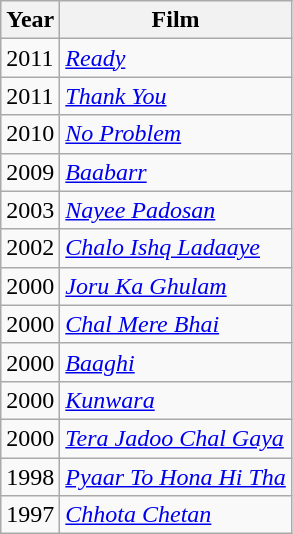<table class="wikitable">
<tr>
<th>Year</th>
<th>Film</th>
</tr>
<tr>
<td>2011</td>
<td><em><a href='#'>Ready</a></em></td>
</tr>
<tr>
<td>2011</td>
<td><em><a href='#'>Thank You</a></em></td>
</tr>
<tr>
<td>2010</td>
<td><em><a href='#'>No Problem</a></em></td>
</tr>
<tr>
<td>2009</td>
<td><em><a href='#'>Baabarr</a></em></td>
</tr>
<tr>
<td>2003</td>
<td><em><a href='#'>Nayee Padosan</a></em></td>
</tr>
<tr>
<td>2002</td>
<td><em><a href='#'>Chalo Ishq Ladaaye</a></em></td>
</tr>
<tr>
<td>2000</td>
<td><em><a href='#'>Joru Ka Ghulam</a></em></td>
</tr>
<tr>
<td>2000</td>
<td><em><a href='#'>Chal Mere Bhai</a></em></td>
</tr>
<tr>
<td>2000</td>
<td><em><a href='#'>Baaghi</a></em></td>
</tr>
<tr>
<td>2000</td>
<td><em><a href='#'>Kunwara</a></em></td>
</tr>
<tr>
<td>2000</td>
<td><em><a href='#'>Tera Jadoo Chal Gaya</a></em></td>
</tr>
<tr>
<td>1998</td>
<td><em><a href='#'>Pyaar To Hona Hi Tha</a></em></td>
</tr>
<tr>
<td>1997</td>
<td><em><a href='#'>Chhota Chetan</a></em></td>
</tr>
</table>
